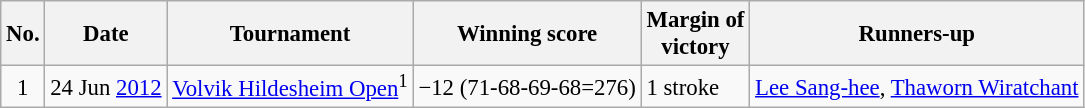<table class="wikitable" style="font-size:95%;">
<tr>
<th>No.</th>
<th>Date</th>
<th>Tournament</th>
<th>Winning score</th>
<th>Margin of<br>victory</th>
<th>Runners-up</th>
</tr>
<tr>
<td align=center>1</td>
<td align=right>24 Jun <a href='#'>2012</a></td>
<td><a href='#'>Volvik Hildesheim Open</a><sup>1</sup></td>
<td>−12 (71-68-69-68=276)</td>
<td>1 stroke</td>
<td> <a href='#'>Lee Sang-hee</a>,  <a href='#'>Thaworn Wiratchant</a></td>
</tr>
</table>
